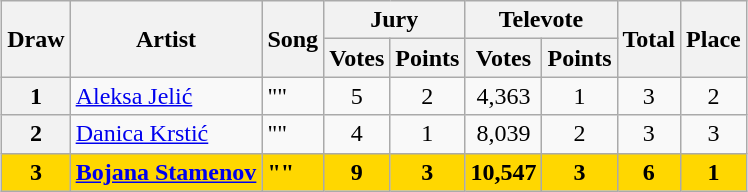<table class="sortable wikitable plainrowheaders" style="margin: 1em auto 1em auto; text-align:center;">
<tr>
<th rowspan="2">Draw</th>
<th rowspan="2">Artist</th>
<th rowspan="2">Song</th>
<th colspan="2">Jury</th>
<th colspan="2">Televote</th>
<th rowspan="2" class="unsortable">Total</th>
<th rowspan="2">Place</th>
</tr>
<tr>
<th>Votes</th>
<th>Points</th>
<th>Votes</th>
<th>Points</th>
</tr>
<tr>
<th scope="row" style="text-align:center">1</th>
<td align="left"><a href='#'>Aleksa Jelić</a></td>
<td align="left">""</td>
<td>5</td>
<td>2</td>
<td>4,363</td>
<td>1</td>
<td>3</td>
<td>2</td>
</tr>
<tr>
<th scope="row" style="text-align:center">2</th>
<td align="left"><a href='#'>Danica Krstić</a></td>
<td align="left">""</td>
<td>4</td>
<td>1</td>
<td>8,039</td>
<td>2</td>
<td>3</td>
<td>3</td>
</tr>
<tr style="font-weight:bold; background:gold;">
<th scope="row" style="text-align:center; background:gold; font-weight:bold;">3</th>
<td align="left"><a href='#'>Bojana Stamenov</a></td>
<td align="left">""</td>
<td>9</td>
<td>3</td>
<td>10,547</td>
<td>3</td>
<td>6</td>
<td>1</td>
</tr>
</table>
